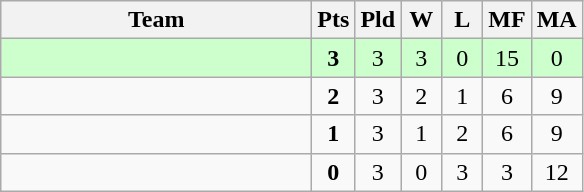<table class=wikitable style="text-align:center">
<tr>
<th width=200>Team</th>
<th width=20>Pts</th>
<th width=20>Pld</th>
<th width=20>W</th>
<th width=20>L</th>
<th width=20>MF</th>
<th width=20>MA</th>
</tr>
<tr bgcolor=ccffcc>
<td style="text-align:left"><strong></strong></td>
<td><strong>3</strong></td>
<td>3</td>
<td>3</td>
<td>0</td>
<td>15</td>
<td>0</td>
</tr>
<tr>
<td style="text-align:left"></td>
<td><strong>2</strong></td>
<td>3</td>
<td>2</td>
<td>1</td>
<td>6</td>
<td>9</td>
</tr>
<tr>
<td style="text-align:left"></td>
<td><strong>1</strong></td>
<td>3</td>
<td>1</td>
<td>2</td>
<td>6</td>
<td>9</td>
</tr>
<tr>
<td style="text-align:left"></td>
<td><strong>0</strong></td>
<td>3</td>
<td>0</td>
<td>3</td>
<td>3</td>
<td>12</td>
</tr>
</table>
